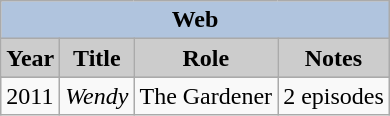<table class="wikitable sortable">
<tr>
<th colspan=4 style="background:#B0C4DE;">Web</th>
</tr>
<tr>
<th style="background: #CCCCCC;">Year</th>
<th style="background: #CCCCCC;">Title</th>
<th style="background: #CCCCCC;">Role</th>
<th style="background: #CCCCCC;">Notes</th>
</tr>
<tr>
</tr>
<tr>
<td>2011</td>
<td><em>Wendy</em></td>
<td>The Gardener</td>
<td>2 episodes</td>
</tr>
</table>
